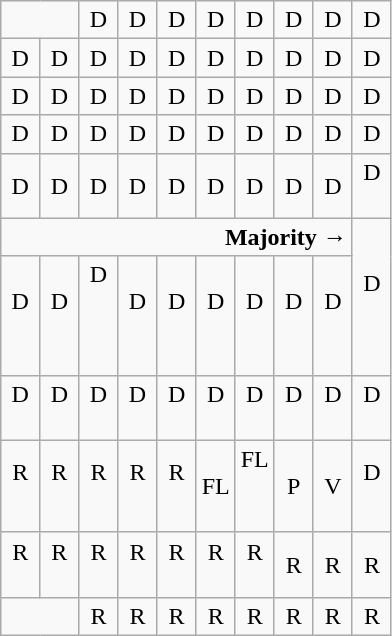<table class="wikitable" style="text-align:center">
<tr>
<td colspan=2></td>
<td>D</td>
<td>D</td>
<td>D</td>
<td>D</td>
<td>D</td>
<td>D</td>
<td>D</td>
<td>D</td>
</tr>
<tr>
<td width=10% >D</td>
<td width=10% >D</td>
<td width=10% >D</td>
<td width=10% >D</td>
<td width=10% >D</td>
<td width=10% >D</td>
<td width=10% >D</td>
<td width=10% >D</td>
<td width=10% >D</td>
<td width=10% >D</td>
</tr>
<tr>
<td>D</td>
<td>D</td>
<td>D</td>
<td>D</td>
<td>D</td>
<td>D</td>
<td>D</td>
<td>D</td>
<td>D</td>
<td>D</td>
</tr>
<tr>
<td>D</td>
<td>D</td>
<td>D</td>
<td>D</td>
<td>D</td>
<td>D</td>
<td>D</td>
<td>D</td>
<td>D</td>
<td>D</td>
</tr>
<tr>
<td>D</td>
<td>D</td>
<td>D</td>
<td>D</td>
<td>D</td>
<td>D</td>
<td>D</td>
<td>D</td>
<td>D</td>
<td>D<br><br></td>
</tr>
<tr>
<td colspan=9 align=right><strong>Majority →</strong></td>
<td rowspan=2 >D<br><br></td>
</tr>
<tr>
<td>D<br><br></td>
<td>D<br><br></td>
<td>D<br><br><br><br></td>
<td>D<br><br></td>
<td>D<br><br></td>
<td>D<br><br></td>
<td>D<br><br></td>
<td>D<br><br></td>
<td>D<br><br></td>
</tr>
<tr>
<td>D<br><br></td>
<td>D<br><br></td>
<td>D<br><br></td>
<td>D<br><br></td>
<td>D<br><br></td>
<td>D<br><br></td>
<td>D<br><br></td>
<td>D<br><br></td>
<td>D<br><br></td>
<td>D<br><br></td>
</tr>
<tr>
<td>R<br><br></td>
<td>R<br><br></td>
<td>R<br><br></td>
<td>R<br><br></td>
<td>R<br><br></td>
<td>FL</td>
<td>FL<br><br><br></td>
<td>P</td>
<td>V<br></td>
<td>D<br><br></td>
</tr>
<tr>
<td>R<br><br></td>
<td>R<br><br></td>
<td>R<br><br></td>
<td>R<br><br></td>
<td>R<br><br></td>
<td>R<br><br></td>
<td>R<br><br></td>
<td>R</td>
<td>R</td>
<td>R</td>
</tr>
<tr>
<td colspan=2></td>
<td>R</td>
<td>R</td>
<td>R</td>
<td>R</td>
<td>R</td>
<td>R</td>
<td>R</td>
<td>R</td>
</tr>
</table>
